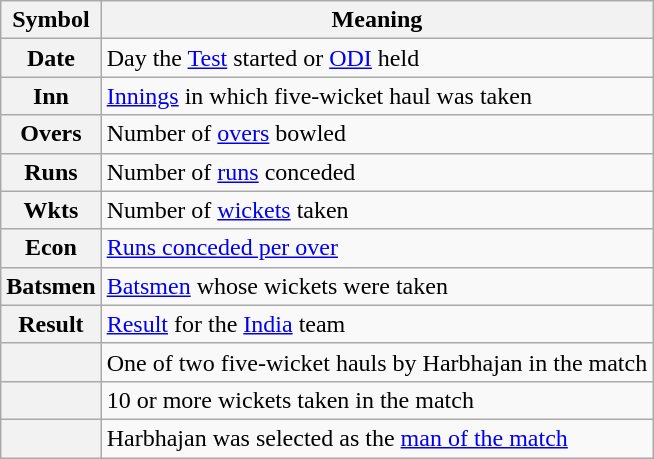<table class="wikitable">
<tr>
<th>Symbol</th>
<th>Meaning</th>
</tr>
<tr>
<th>Date</th>
<td>Day the <a href='#'>Test</a> started or <a href='#'>ODI</a> held</td>
</tr>
<tr>
<th>Inn</th>
<td><a href='#'>Innings</a> in which five-wicket haul was taken</td>
</tr>
<tr>
<th>Overs</th>
<td>Number of <a href='#'>overs</a> bowled</td>
</tr>
<tr>
<th>Runs</th>
<td>Number of <a href='#'>runs</a> conceded</td>
</tr>
<tr>
<th>Wkts</th>
<td>Number of <a href='#'>wickets</a> taken</td>
</tr>
<tr>
<th>Econ</th>
<td><a href='#'>Runs conceded per over</a></td>
</tr>
<tr>
<th>Batsmen</th>
<td><a href='#'>Batsmen</a> whose wickets were taken</td>
</tr>
<tr>
<th>Result</th>
<td><a href='#'>Result</a> for the <a href='#'>India</a> team</td>
</tr>
<tr>
<th></th>
<td>One of two five-wicket hauls by Harbhajan in the match</td>
</tr>
<tr>
<th></th>
<td>10 or more wickets taken in the match</td>
</tr>
<tr>
<th></th>
<td>Harbhajan was selected as the <a href='#'>man of the match</a></td>
</tr>
</table>
